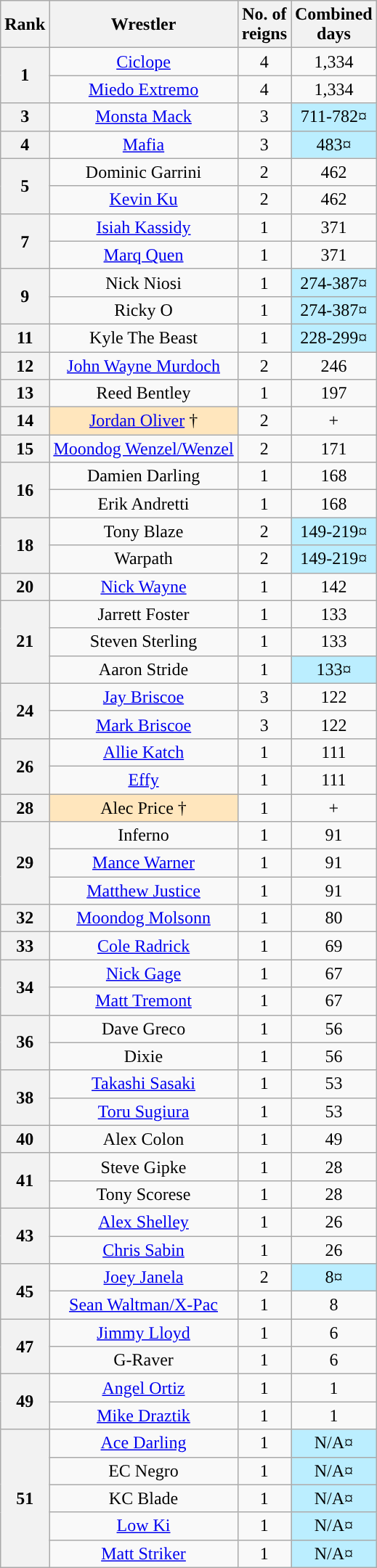<table class="wikitable sortable" style="text-align: center">
<tr>
<th>Rank</th>
<th>Wrestler</th>
<th data-sort-type="number">No. of<br>reigns</th>
<th data-sort-type="number">Combined<br>days</th>
</tr>
<tr>
<th rowspan=2>1</th>
<td><a href='#'>Ciclope</a></td>
<td>4</td>
<td>1,334</td>
</tr>
<tr>
<td><a href='#'>Miedo Extremo</a></td>
<td>4</td>
<td>1,334</td>
</tr>
<tr>
<th>3</th>
<td><a href='#'>Monsta Mack</a></td>
<td>3</td>
<td style="background-color:#bbeeff">711-782¤</td>
</tr>
<tr>
<th>4</th>
<td><a href='#'>Mafia</a></td>
<td>3</td>
<td style="background-color:#bbeeff">483¤</td>
</tr>
<tr>
<th rowspan=2>5</th>
<td>Dominic Garrini</td>
<td>2</td>
<td>462</td>
</tr>
<tr>
<td><a href='#'>Kevin Ku</a></td>
<td>2</td>
<td>462</td>
</tr>
<tr>
<th rowspan=2>7</th>
<td><a href='#'>Isiah Kassidy</a></td>
<td>1</td>
<td>371</td>
</tr>
<tr>
<td><a href='#'>Marq Quen</a></td>
<td>1</td>
<td>371</td>
</tr>
<tr>
<th rowspan=2>9</th>
<td>Nick Niosi</td>
<td>1</td>
<td style="background-color:#bbeeff">274-387¤</td>
</tr>
<tr>
<td>Ricky O</td>
<td>1</td>
<td style="background-color:#bbeeff">274-387¤</td>
</tr>
<tr>
<th>11</th>
<td>Kyle The Beast</td>
<td>1</td>
<td style="background-color:#bbeeff">228-299¤</td>
</tr>
<tr>
<th>12</th>
<td><a href='#'>John Wayne Murdoch</a></td>
<td>2</td>
<td>246</td>
</tr>
<tr>
<th>13</th>
<td>Reed Bentley</td>
<td>1</td>
<td>197</td>
</tr>
<tr>
<th>14</th>
<td style="background-color:#FFE6BD"><a href='#'>Jordan Oliver</a> †</td>
<td>2</td>
<td>+</td>
</tr>
<tr>
<th>15</th>
<td><a href='#'>Moondog Wenzel/Wenzel</a></td>
<td>2</td>
<td>171</td>
</tr>
<tr>
<th rowspan=2>16</th>
<td>Damien Darling</td>
<td>1</td>
<td>168</td>
</tr>
<tr>
<td>Erik Andretti</td>
<td>1</td>
<td>168</td>
</tr>
<tr>
<th rowspan=2>18</th>
<td>Tony Blaze</td>
<td>2</td>
<td style="background-color:#bbeeff">149-219¤</td>
</tr>
<tr>
<td>Warpath</td>
<td>2</td>
<td style="background-color:#bbeeff">149-219¤</td>
</tr>
<tr>
<th>20</th>
<td><a href='#'>Nick Wayne</a></td>
<td>1</td>
<td>142</td>
</tr>
<tr>
<th rowspan=3>21</th>
<td>Jarrett Foster</td>
<td>1</td>
<td>133</td>
</tr>
<tr>
<td>Steven Sterling</td>
<td>1</td>
<td>133</td>
</tr>
<tr>
<td>Aaron Stride</td>
<td>1</td>
<td style="background-color:#bbeeff">133¤</td>
</tr>
<tr>
<th rowspan=2>24</th>
<td><a href='#'>Jay Briscoe</a></td>
<td>3</td>
<td>122</td>
</tr>
<tr>
<td><a href='#'>Mark Briscoe</a></td>
<td>3</td>
<td>122</td>
</tr>
<tr>
<th rowspan=2>26</th>
<td><a href='#'>Allie Katch</a></td>
<td>1</td>
<td>111</td>
</tr>
<tr>
<td><a href='#'>Effy</a></td>
<td>1</td>
<td>111</td>
</tr>
<tr>
<th>28</th>
<td style="background-color:#FFE6BD">Alec Price †</td>
<td>1</td>
<td>+</td>
</tr>
<tr>
<th rowspan=3>29</th>
<td>Inferno</td>
<td>1</td>
<td>91</td>
</tr>
<tr>
<td><a href='#'>Mance Warner</a></td>
<td>1</td>
<td>91</td>
</tr>
<tr>
<td><a href='#'>Matthew Justice</a></td>
<td>1</td>
<td>91</td>
</tr>
<tr>
<th>32</th>
<td><a href='#'>Moondog Molsonn</a></td>
<td>1</td>
<td>80</td>
</tr>
<tr>
<th>33</th>
<td><a href='#'>Cole Radrick</a></td>
<td>1</td>
<td>69</td>
</tr>
<tr>
<th rowspan=2>34</th>
<td><a href='#'>Nick Gage</a></td>
<td>1</td>
<td>67</td>
</tr>
<tr>
<td><a href='#'>Matt Tremont</a></td>
<td>1</td>
<td>67</td>
</tr>
<tr>
<th rowspan=2>36</th>
<td>Dave Greco</td>
<td>1</td>
<td>56</td>
</tr>
<tr>
<td>Dixie</td>
<td>1</td>
<td>56</td>
</tr>
<tr>
<th rowspan=2>38</th>
<td><a href='#'>Takashi Sasaki</a></td>
<td>1</td>
<td>53</td>
</tr>
<tr>
<td><a href='#'>Toru Sugiura</a></td>
<td>1</td>
<td>53</td>
</tr>
<tr>
<th>40</th>
<td>Alex Colon</td>
<td>1</td>
<td>49</td>
</tr>
<tr>
<th rowspan=2>41</th>
<td>Steve Gipke</td>
<td>1</td>
<td>28</td>
</tr>
<tr>
<td>Tony Scorese</td>
<td>1</td>
<td>28</td>
</tr>
<tr>
<th rowspan=2>43</th>
<td><a href='#'>Alex Shelley</a></td>
<td>1</td>
<td>26</td>
</tr>
<tr>
<td><a href='#'>Chris Sabin</a></td>
<td>1</td>
<td>26</td>
</tr>
<tr>
<th rowspan=2>45</th>
<td><a href='#'>Joey Janela</a></td>
<td>2</td>
<td style="background-color:#bbeeff">8¤</td>
</tr>
<tr>
<td><a href='#'>Sean Waltman/X-Pac</a></td>
<td>1</td>
<td>8</td>
</tr>
<tr>
<th rowspan=2>47</th>
<td><a href='#'>Jimmy Lloyd</a></td>
<td>1</td>
<td>6</td>
</tr>
<tr>
<td>G-Raver</td>
<td>1</td>
<td>6</td>
</tr>
<tr>
<th rowspan=2>49</th>
<td><a href='#'>Angel Ortiz</a></td>
<td>1</td>
<td>1</td>
</tr>
<tr>
<td><a href='#'>Mike Draztik</a></td>
<td>1</td>
<td>1</td>
</tr>
<tr>
<th rowspan=5>51</th>
<td><a href='#'>Ace Darling</a></td>
<td>1</td>
<td style="background-color:#bbeeff">N/A¤</td>
</tr>
<tr>
<td>EC Negro</td>
<td>1</td>
<td style="background-color:#bbeeff">N/A¤</td>
</tr>
<tr>
<td>KC Blade</td>
<td>1</td>
<td style="background-color:#bbeeff">N/A¤</td>
</tr>
<tr>
<td><a href='#'>Low Ki</a></td>
<td>1</td>
<td style="background-color:#bbeeff">N/A¤</td>
</tr>
<tr>
<td><a href='#'>Matt Striker</a></td>
<td>1</td>
<td style="background-color:#bbeeff">N/A¤</td>
</tr>
</table>
